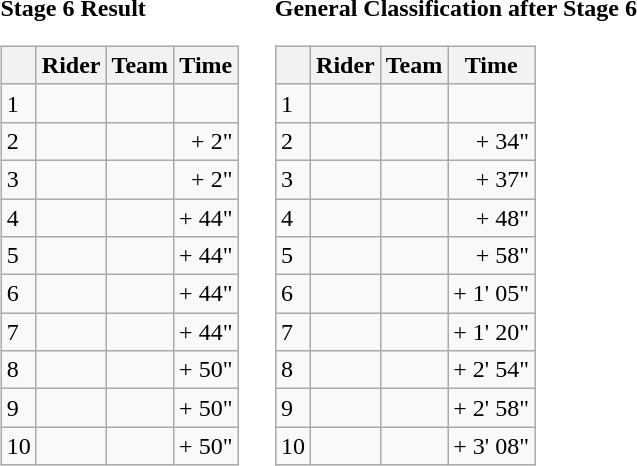<table>
<tr>
<td><strong>Stage 6 Result</strong><br><table class="wikitable">
<tr>
<th></th>
<th>Rider</th>
<th>Team</th>
<th>Time</th>
</tr>
<tr>
<td>1</td>
<td></td>
<td></td>
<td align="right"></td>
</tr>
<tr>
<td>2</td>
<td></td>
<td></td>
<td align="right">+ 2"</td>
</tr>
<tr>
<td>3</td>
<td></td>
<td></td>
<td align="right">+ 2"</td>
</tr>
<tr>
<td>4</td>
<td></td>
<td></td>
<td align="right">+ 44"</td>
</tr>
<tr>
<td>5</td>
<td></td>
<td></td>
<td align="right">+ 44"</td>
</tr>
<tr>
<td>6</td>
<td></td>
<td></td>
<td align="right">+ 44"</td>
</tr>
<tr>
<td>7</td>
<td> </td>
<td></td>
<td align="right">+ 44"</td>
</tr>
<tr>
<td>8</td>
<td></td>
<td></td>
<td align="right">+ 50"</td>
</tr>
<tr>
<td>9</td>
<td></td>
<td></td>
<td align="right">+ 50"</td>
</tr>
<tr>
<td>10</td>
<td></td>
<td></td>
<td align="right">+ 50"</td>
</tr>
</table>
</td>
<td></td>
<td><strong>General Classification after Stage 6</strong><br><table class="wikitable">
<tr>
<th></th>
<th>Rider</th>
<th>Team</th>
<th>Time</th>
</tr>
<tr>
<td>1</td>
<td> </td>
<td></td>
<td align="right"></td>
</tr>
<tr>
<td>2</td>
<td></td>
<td></td>
<td align="right">+ 34"</td>
</tr>
<tr>
<td>3</td>
<td></td>
<td></td>
<td align="right">+ 37"</td>
</tr>
<tr>
<td>4</td>
<td> </td>
<td></td>
<td align="right">+ 48"</td>
</tr>
<tr>
<td>5</td>
<td> </td>
<td></td>
<td align="right">+ 58"</td>
</tr>
<tr>
<td>6</td>
<td></td>
<td></td>
<td align="right">+ 1' 05"</td>
</tr>
<tr>
<td>7</td>
<td></td>
<td></td>
<td align="right">+ 1' 20"</td>
</tr>
<tr>
<td>8</td>
<td></td>
<td></td>
<td align="right">+ 2' 54"</td>
</tr>
<tr>
<td>9</td>
<td></td>
<td></td>
<td align="right">+ 2' 58"</td>
</tr>
<tr>
<td>10</td>
<td></td>
<td></td>
<td align="right">+ 3' 08"</td>
</tr>
</table>
</td>
</tr>
</table>
